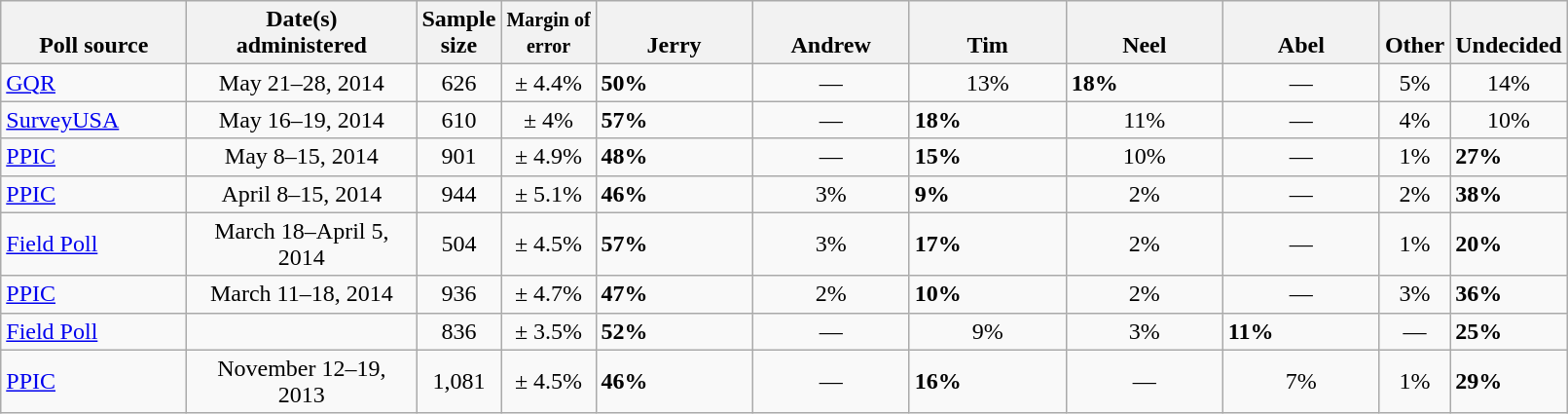<table class="wikitable">
<tr valign= bottom>
<th style="width:120px;">Poll source</th>
<th style="width:150px;">Date(s)<br>administered</th>
<th class=small>Sample<br>size</th>
<th class=small><small>Margin of<br>error</small></th>
<th style="width:100px;">Jerry<br></th>
<th style="width:100px;">Andrew<br></th>
<th style="width:100px;">Tim<br></th>
<th style="width:100px;">Neel<br></th>
<th style="width:100px;">Abel<br></th>
<th>Other</th>
<th>Undecided</th>
</tr>
<tr>
<td><a href='#'>GQR</a></td>
<td align=center>May 21–28, 2014</td>
<td align=center>626</td>
<td align=center>± 4.4%</td>
<td><strong>50%</strong></td>
<td align=center>—</td>
<td align=center>13%</td>
<td><strong>18%</strong></td>
<td align=center>—</td>
<td align=center>5%</td>
<td align=center>14%</td>
</tr>
<tr>
<td><a href='#'>SurveyUSA</a></td>
<td align=center>May 16–19, 2014</td>
<td align=center>610</td>
<td align=center>± 4%</td>
<td><strong>57%</strong></td>
<td align=center>—</td>
<td><strong>18%</strong></td>
<td align=center>11%</td>
<td align=center>—</td>
<td align=center>4%</td>
<td align=center>10%</td>
</tr>
<tr>
<td><a href='#'>PPIC</a></td>
<td align=center>May 8–15, 2014</td>
<td align=center>901</td>
<td align=center>± 4.9%</td>
<td><strong>48%</strong></td>
<td align=center>—</td>
<td><strong>15%</strong></td>
<td align=center>10%</td>
<td align=center>—</td>
<td align=center>1%</td>
<td><strong>27%</strong></td>
</tr>
<tr>
<td><a href='#'>PPIC</a></td>
<td align=center>April 8–15, 2014</td>
<td align=center>944</td>
<td align=center>± 5.1%</td>
<td><strong>46%</strong></td>
<td align=center>3%</td>
<td><strong>9%</strong></td>
<td align=center>2%</td>
<td align=center>—</td>
<td align=center>2%</td>
<td><strong>38%</strong></td>
</tr>
<tr>
<td><a href='#'>Field Poll</a></td>
<td align=center>March 18–April 5, 2014</td>
<td align=center>504</td>
<td align=center>± 4.5%</td>
<td><strong>57%</strong></td>
<td align=center>3%</td>
<td><strong>17%</strong></td>
<td align=center>2%</td>
<td align=center>—</td>
<td align=center>1%</td>
<td><strong>20%</strong></td>
</tr>
<tr>
<td><a href='#'>PPIC</a></td>
<td align=center>March 11–18, 2014</td>
<td align=center>936</td>
<td align=center>± 4.7%</td>
<td><strong>47%</strong></td>
<td align=center>2%</td>
<td><strong>10%</strong></td>
<td align=center>2%</td>
<td align=center>—</td>
<td align=center>3%</td>
<td><strong>36%</strong></td>
</tr>
<tr>
<td><a href='#'>Field Poll</a></td>
<td align=center></td>
<td align=center>836</td>
<td align=center>± 3.5%</td>
<td><strong>52%</strong></td>
<td align=center>—</td>
<td align=center>9%</td>
<td align=center>3%</td>
<td><strong>11%</strong></td>
<td align=center>—</td>
<td><strong>25%</strong></td>
</tr>
<tr>
<td><a href='#'>PPIC</a></td>
<td align=center>November 12–19, 2013</td>
<td align=center>1,081</td>
<td align=center>± 4.5%</td>
<td><strong>46%</strong></td>
<td align=center>—</td>
<td><strong>16%</strong></td>
<td align=center>—</td>
<td align=center>7%</td>
<td align=center>1%</td>
<td><strong>29%</strong></td>
</tr>
</table>
